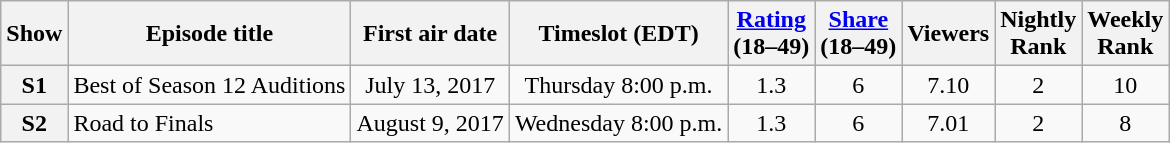<table class="wikitable" style="text-align:center">
<tr>
<th>Show</th>
<th>Episode title</th>
<th>First air date</th>
<th>Timeslot (EDT)</th>
<th><a href='#'>Rating</a><br>(18–49)</th>
<th><a href='#'>Share</a><br>(18–49)</th>
<th>Viewers<br></th>
<th>Nightly<br>Rank</th>
<th>Weekly<br>Rank</th>
</tr>
<tr>
<th>S1</th>
<td style="text-align:left;">Best of Season 12 Auditions</td>
<td>July 13, 2017</td>
<td>Thursday 8:00 p.m.</td>
<td>1.3</td>
<td>6</td>
<td>7.10 </td>
<td>2</td>
<td>10 </td>
</tr>
<tr>
<th>S2</th>
<td style="text-align:left;">Road to Finals</td>
<td>August 9, 2017</td>
<td>Wednesday 8:00 p.m.</td>
<td>1.3</td>
<td>6</td>
<td>7.01 </td>
<td>2</td>
<td>8 </td>
</tr>
</table>
